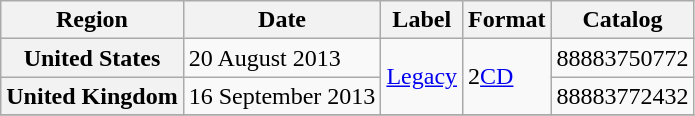<table class="wikitable plainrowheaders">
<tr>
<th>Region</th>
<th>Date</th>
<th>Label</th>
<th>Format</th>
<th>Catalog</th>
</tr>
<tr>
<th scope="row">United States</th>
<td>20 August 2013</td>
<td rowspan="2"><a href='#'>Legacy</a></td>
<td rowspan="2">2<a href='#'>CD</a></td>
<td>88883750772</td>
</tr>
<tr>
<th scope="row">United Kingdom</th>
<td>16 September 2013</td>
<td>88883772432</td>
</tr>
<tr>
</tr>
</table>
